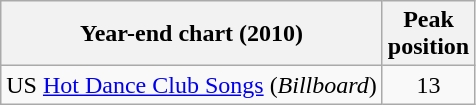<table class="wikitable">
<tr>
<th align="center">Year-end chart (2010)</th>
<th align="center">Peak<br>position</th>
</tr>
<tr>
<td>US <a href='#'>Hot Dance Club Songs</a> (<em>Billboard</em>)</td>
<td align="center">13</td>
</tr>
</table>
